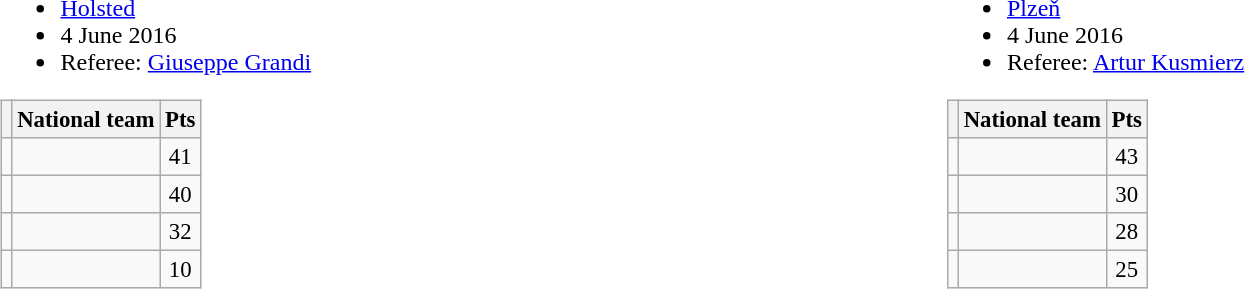<table width=100%>
<tr>
<td width=25%><br><ul><li> <a href='#'>Holsted</a></li><li>4 June 2016</li><li>Referee:  <a href='#'>Giuseppe Grandi</a></li></ul><table class=wikitable style="font-size: 95%">
<tr>
<th></th>
<th>National team</th>
<th>Pts</th>
</tr>
<tr align=center >
<td></td>
<td align=left></td>
<td>41</td>
</tr>
<tr align=center >
<td></td>
<td align=left></td>
<td>40</td>
</tr>
<tr align=center>
<td></td>
<td align=left></td>
<td>32</td>
</tr>
<tr align=center>
<td></td>
<td align=left></td>
<td>10</td>
</tr>
</table>
</td>
<td width=25%><br><ul><li> <a href='#'>Plzeň</a></li><li>4 June 2016</li><li>Referee:  <a href='#'>Artur Kusmierz</a></li></ul><table class=wikitable style="font-size: 95%">
<tr>
<th></th>
<th>National team</th>
<th>Pts</th>
</tr>
<tr align=center >
<td></td>
<td align=left></td>
<td>43</td>
</tr>
<tr align=center>
<td></td>
<td align=left></td>
<td>30</td>
</tr>
<tr align=center>
<td></td>
<td align=left></td>
<td>28</td>
</tr>
<tr align=center>
<td></td>
<td align=left></td>
<td>25</td>
</tr>
</table>
</td>
</tr>
</table>
